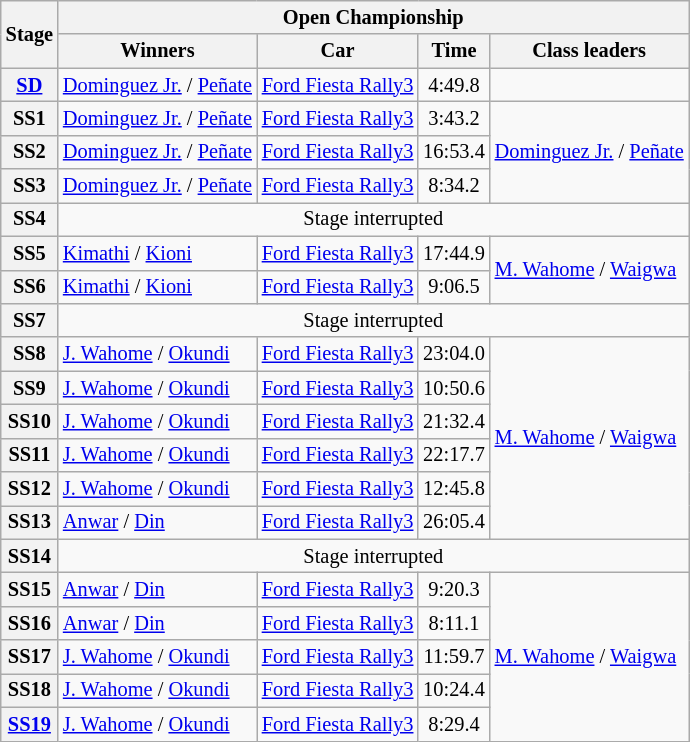<table class="wikitable" style="font-size:85%">
<tr>
<th rowspan="2">Stage</th>
<th colspan="4">Open Championship</th>
</tr>
<tr>
<th>Winners</th>
<th>Car</th>
<th>Time</th>
<th>Class leaders</th>
</tr>
<tr>
<th><a href='#'>SD</a></th>
<td><a href='#'>Dominguez Jr.</a> / <a href='#'>Peñate</a></td>
<td><a href='#'>Ford Fiesta Rally3</a></td>
<td align="center">4:49.8</td>
<td></td>
</tr>
<tr>
<th>SS1</th>
<td><a href='#'>Dominguez Jr.</a> / <a href='#'>Peñate</a></td>
<td><a href='#'>Ford Fiesta Rally3</a></td>
<td align="center">3:43.2</td>
<td rowspan="3"><a href='#'>Dominguez Jr.</a> / <a href='#'>Peñate</a></td>
</tr>
<tr>
<th>SS2</th>
<td><a href='#'>Dominguez Jr.</a> / <a href='#'>Peñate</a></td>
<td><a href='#'>Ford Fiesta Rally3</a></td>
<td align="center">16:53.4</td>
</tr>
<tr>
<th>SS3</th>
<td><a href='#'>Dominguez Jr.</a> / <a href='#'>Peñate</a></td>
<td><a href='#'>Ford Fiesta Rally3</a></td>
<td align="center">8:34.2</td>
</tr>
<tr>
<th>SS4</th>
<td colspan="4" align="center">Stage interrupted</td>
</tr>
<tr>
<th>SS5</th>
<td><a href='#'>Kimathi</a> / <a href='#'>Kioni</a></td>
<td><a href='#'>Ford Fiesta Rally3</a></td>
<td align="center">17:44.9</td>
<td rowspan="2"><a href='#'>M. Wahome</a> / <a href='#'>Waigwa</a></td>
</tr>
<tr>
<th>SS6</th>
<td><a href='#'>Kimathi</a> / <a href='#'>Kioni</a></td>
<td><a href='#'>Ford Fiesta Rally3</a></td>
<td align="center">9:06.5</td>
</tr>
<tr>
<th>SS7</th>
<td colspan="4" align="center">Stage interrupted</td>
</tr>
<tr>
<th>SS8</th>
<td><a href='#'>J. Wahome</a> / <a href='#'>Okundi</a></td>
<td><a href='#'>Ford Fiesta Rally3</a></td>
<td align="center">23:04.0</td>
<td rowspan="6"><a href='#'>M. Wahome</a> / <a href='#'>Waigwa</a></td>
</tr>
<tr>
<th>SS9</th>
<td><a href='#'>J. Wahome</a> / <a href='#'>Okundi</a></td>
<td><a href='#'>Ford Fiesta Rally3</a></td>
<td align="center">10:50.6</td>
</tr>
<tr>
<th>SS10</th>
<td><a href='#'>J. Wahome</a> / <a href='#'>Okundi</a></td>
<td><a href='#'>Ford Fiesta Rally3</a></td>
<td align="center">21:32.4</td>
</tr>
<tr>
<th>SS11</th>
<td><a href='#'>J. Wahome</a> / <a href='#'>Okundi</a></td>
<td><a href='#'>Ford Fiesta Rally3</a></td>
<td align="center">22:17.7</td>
</tr>
<tr>
<th>SS12</th>
<td><a href='#'>J. Wahome</a> / <a href='#'>Okundi</a></td>
<td><a href='#'>Ford Fiesta Rally3</a></td>
<td align="center">12:45.8</td>
</tr>
<tr>
<th>SS13</th>
<td><a href='#'>Anwar</a> / <a href='#'>Din</a></td>
<td><a href='#'>Ford Fiesta Rally3</a></td>
<td align="center">26:05.4</td>
</tr>
<tr>
<th>SS14</th>
<td colspan="4" align="center">Stage interrupted</td>
</tr>
<tr>
<th>SS15</th>
<td><a href='#'>Anwar</a> / <a href='#'>Din</a></td>
<td><a href='#'>Ford Fiesta Rally3</a></td>
<td align="center">9:20.3</td>
<td rowspan="5"><a href='#'>M. Wahome</a> / <a href='#'>Waigwa</a></td>
</tr>
<tr>
<th>SS16</th>
<td><a href='#'>Anwar</a> / <a href='#'>Din</a></td>
<td><a href='#'>Ford Fiesta Rally3</a></td>
<td align="center">8:11.1</td>
</tr>
<tr>
<th>SS17</th>
<td><a href='#'>J. Wahome</a> / <a href='#'>Okundi</a></td>
<td><a href='#'>Ford Fiesta Rally3</a></td>
<td align="center">11:59.7</td>
</tr>
<tr>
<th>SS18</th>
<td><a href='#'>J. Wahome</a> / <a href='#'>Okundi</a></td>
<td><a href='#'>Ford Fiesta Rally3</a></td>
<td align="center">10:24.4</td>
</tr>
<tr>
<th><a href='#'>SS19</a></th>
<td><a href='#'>J. Wahome</a> / <a href='#'>Okundi</a></td>
<td><a href='#'>Ford Fiesta Rally3</a></td>
<td align="center">8:29.4</td>
</tr>
</table>
